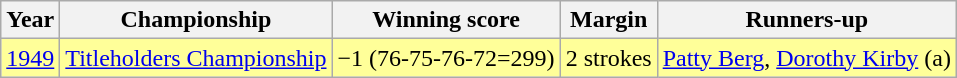<table class="wikitable">
<tr>
<th>Year</th>
<th>Championship</th>
<th>Winning score</th>
<th>Margin</th>
<th>Runners-up</th>
</tr>
<tr style="background:#FFFF99;">
<td><a href='#'>1949</a></td>
<td><a href='#'>Titleholders Championship</a></td>
<td>−1 (76-75-76-72=299)</td>
<td>2 strokes</td>
<td> <a href='#'>Patty Berg</a>,  <a href='#'>Dorothy Kirby</a> (a)</td>
</tr>
</table>
